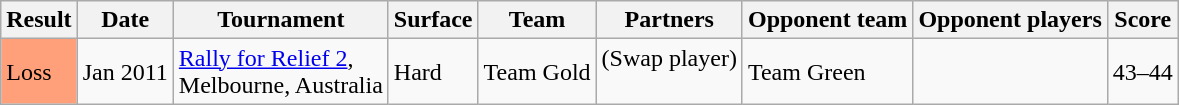<table class="sortable wikitable">
<tr>
<th>Result</th>
<th>Date</th>
<th>Tournament</th>
<th>Surface</th>
<th>Team</th>
<th>Partners</th>
<th>Opponent team</th>
<th>Opponent players</th>
<th>Score</th>
</tr>
<tr>
<td style="background:#ffa07a;">Loss</td>
<td>Jan 2011</td>
<td><a href='#'>Rally for Relief 2</a>,<br>Melbourne, Australia</td>
<td>Hard</td>
<td>Team Gold</td>
<td> (Swap player)<br><br></td>
<td>Team Green</td>
<td></td>
<td>43–44</td>
</tr>
</table>
